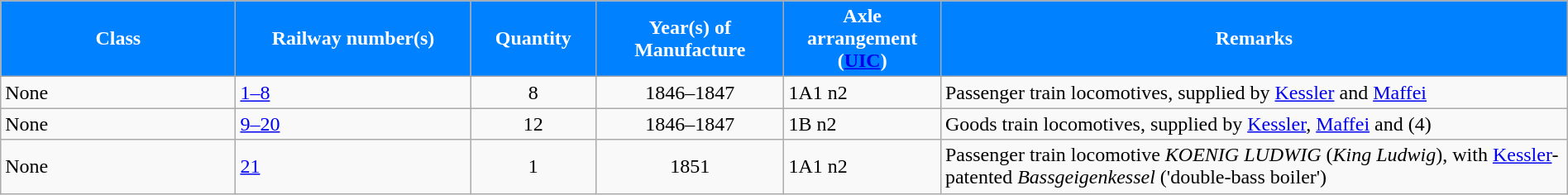<table class="wikitable"  width="100%">
<tr>
<th style="color:#ffffff; background:#0081ff" width="15%">Class</th>
<th style="color:#ffffff; background:#0081ff" width="15%">Railway number(s)</th>
<th style="color:#ffffff; background:#0081ff" width="8%">Quantity</th>
<th style="color:#ffffff; background:#0081ff" width="12%">Year(s) of Manufacture</th>
<th style="color:#ffffff; background:#0081ff" width="10%">Axle arrangement (<a href='#'>UIC</a>)</th>
<th style="color:#ffffff; background:#0081ff" width="40%">Remarks</th>
</tr>
<tr>
<td>None</td>
<td><a href='#'>1–8</a></td>
<td align="center">8</td>
<td align="center">1846–1847</td>
<td>1A1 n2</td>
<td>Passenger train locomotives, supplied by <a href='#'>Kessler</a> and <a href='#'>Maffei</a></td>
</tr>
<tr>
<td>None</td>
<td><a href='#'>9–20</a></td>
<td align="center">12</td>
<td align="center">1846–1847</td>
<td>1B n2</td>
<td>Goods train locomotives, supplied by <a href='#'>Kessler</a>, <a href='#'>Maffei</a> and  (4)</td>
</tr>
<tr>
<td>None</td>
<td><a href='#'>21</a></td>
<td align="center">1</td>
<td align="center">1851</td>
<td>1A1 n2</td>
<td>Passenger train locomotive <em>KOENIG LUDWIG</em> (<em>King Ludwig</em>), with <a href='#'>Kessler</a>-patented <em>Bassgeigenkessel</em> ('double-bass boiler')</td>
</tr>
</table>
